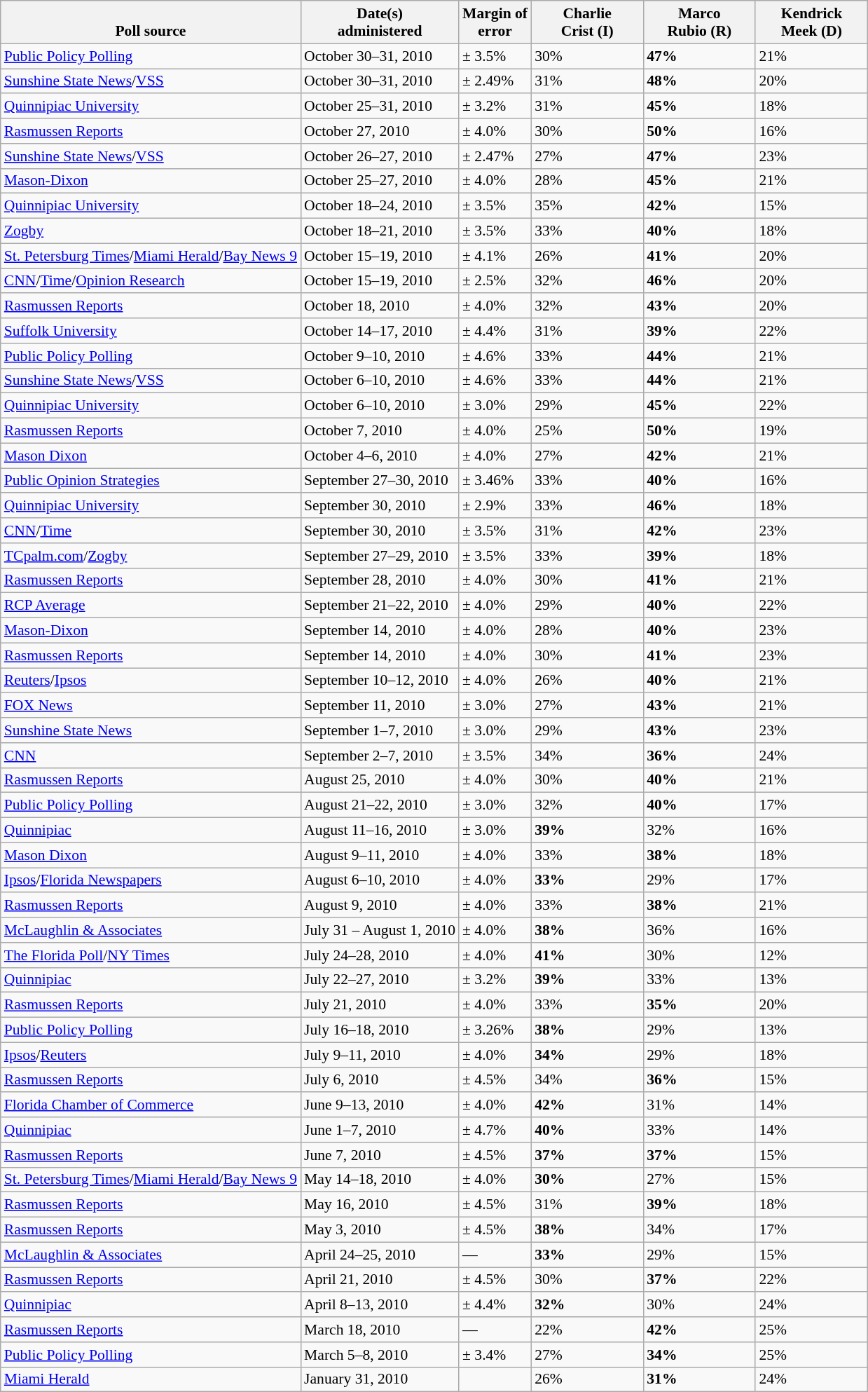<table class="wikitable" style="font-size:90%;">
<tr valign= bottom>
<th>Poll source</th>
<th>Date(s)<br>administered</th>
<th>Margin of<br>error</th>
<th style="width:100px;">Charlie<br>Crist (I)</th>
<th style="width:100px;">Marco<br>Rubio (R)</th>
<th style="width:100px;">Kendrick<br>Meek (D)</th>
</tr>
<tr>
<td><a href='#'>Public Policy Polling</a></td>
<td>October 30–31, 2010</td>
<td>± 3.5%</td>
<td>30%</td>
<td><strong>47%</strong></td>
<td>21%</td>
</tr>
<tr>
<td><a href='#'>Sunshine State News</a>/<a href='#'>VSS</a></td>
<td>October 30–31, 2010</td>
<td>± 2.49%</td>
<td>31%</td>
<td><strong>48%</strong></td>
<td>20%</td>
</tr>
<tr>
<td><a href='#'>Quinnipiac University</a></td>
<td>October 25–31, 2010</td>
<td>± 3.2%</td>
<td>31%</td>
<td><strong>45%</strong></td>
<td>18%</td>
</tr>
<tr>
<td><a href='#'>Rasmussen Reports</a></td>
<td>October 27, 2010</td>
<td>± 4.0%</td>
<td>30%</td>
<td><strong>50%</strong></td>
<td>16%</td>
</tr>
<tr>
<td><a href='#'>Sunshine State News</a>/<a href='#'>VSS</a></td>
<td>October 26–27, 2010</td>
<td>± 2.47%</td>
<td>27%</td>
<td><strong>47%</strong></td>
<td>23%</td>
</tr>
<tr>
<td><a href='#'>Mason-Dixon</a></td>
<td>October 25–27, 2010</td>
<td>± 4.0%</td>
<td>28%</td>
<td><strong>45%</strong></td>
<td>21%</td>
</tr>
<tr>
<td><a href='#'>Quinnipiac University</a></td>
<td>October 18–24, 2010</td>
<td>± 3.5%</td>
<td>35%</td>
<td><strong>42%</strong></td>
<td>15%</td>
</tr>
<tr>
<td><a href='#'>Zogby</a></td>
<td>October 18–21, 2010</td>
<td>± 3.5%</td>
<td>33%</td>
<td><strong>40%</strong></td>
<td>18%</td>
</tr>
<tr>
<td><a href='#'>St. Petersburg Times</a>/<a href='#'>Miami Herald</a>/<a href='#'>Bay News 9</a></td>
<td>October 15–19, 2010</td>
<td>± 4.1%</td>
<td>26%</td>
<td><strong>41%</strong></td>
<td>20%</td>
</tr>
<tr>
<td><a href='#'>CNN</a>/<a href='#'>Time</a>/<a href='#'>Opinion Research</a></td>
<td>October 15–19, 2010</td>
<td>± 2.5%</td>
<td>32%</td>
<td><strong>46%</strong></td>
<td>20%</td>
</tr>
<tr>
<td><a href='#'>Rasmussen Reports</a></td>
<td>October 18, 2010</td>
<td>± 4.0%</td>
<td>32%</td>
<td><strong>43%</strong></td>
<td>20%</td>
</tr>
<tr>
<td><a href='#'>Suffolk University</a></td>
<td>October 14–17, 2010</td>
<td>± 4.4%</td>
<td>31%</td>
<td><strong>39%</strong></td>
<td>22%</td>
</tr>
<tr>
<td><a href='#'>Public Policy Polling</a></td>
<td>October 9–10, 2010</td>
<td>± 4.6%</td>
<td>33%</td>
<td><strong>44%</strong></td>
<td>21%</td>
</tr>
<tr>
<td><a href='#'>Sunshine State News</a>/<a href='#'>VSS</a></td>
<td>October 6–10, 2010</td>
<td>± 4.6%</td>
<td>33%</td>
<td><strong>44%</strong></td>
<td>21%</td>
</tr>
<tr>
<td><a href='#'>Quinnipiac University</a></td>
<td>October 6–10, 2010</td>
<td>± 3.0%</td>
<td>29%</td>
<td><strong>45%</strong></td>
<td>22%</td>
</tr>
<tr>
<td><a href='#'>Rasmussen Reports</a></td>
<td>October 7, 2010</td>
<td>± 4.0%</td>
<td>25%</td>
<td><strong>50%</strong></td>
<td>19%</td>
</tr>
<tr>
<td><a href='#'>Mason Dixon</a></td>
<td>October 4–6, 2010</td>
<td>± 4.0%</td>
<td>27%</td>
<td><strong>42%</strong></td>
<td>21%</td>
</tr>
<tr>
<td><a href='#'>Public Opinion Strategies</a></td>
<td>September 27–30, 2010</td>
<td>± 3.46%</td>
<td>33%</td>
<td><strong>40%</strong></td>
<td>16%</td>
</tr>
<tr>
<td><a href='#'>Quinnipiac University</a></td>
<td>September 30, 2010</td>
<td>± 2.9%</td>
<td>33%</td>
<td><strong>46%</strong></td>
<td>18%</td>
</tr>
<tr>
<td><a href='#'>CNN</a>/<a href='#'>Time</a></td>
<td>September 30, 2010</td>
<td>± 3.5%</td>
<td>31%</td>
<td><strong>42%</strong></td>
<td>23%</td>
</tr>
<tr>
<td><a href='#'>TCpalm.com</a>/<a href='#'>Zogby</a></td>
<td>September 27–29, 2010</td>
<td>± 3.5%</td>
<td>33%</td>
<td><strong>39%</strong></td>
<td>18%</td>
</tr>
<tr>
<td><a href='#'>Rasmussen Reports</a></td>
<td>September 28, 2010</td>
<td>± 4.0%</td>
<td>30%</td>
<td><strong>41%</strong></td>
<td>21%</td>
</tr>
<tr>
<td><a href='#'>RCP Average</a></td>
<td>September 21–22, 2010</td>
<td>± 4.0%</td>
<td>29%</td>
<td><strong>40%</strong></td>
<td>22%</td>
</tr>
<tr>
<td><a href='#'>Mason-Dixon</a></td>
<td>September 14, 2010</td>
<td>± 4.0%</td>
<td>28%</td>
<td><strong>40%</strong></td>
<td>23%</td>
</tr>
<tr>
<td><a href='#'>Rasmussen Reports</a></td>
<td>September 14, 2010</td>
<td>± 4.0%</td>
<td>30%</td>
<td><strong>41%</strong></td>
<td>23%</td>
</tr>
<tr>
<td><a href='#'>Reuters</a>/<a href='#'>Ipsos</a></td>
<td>September 10–12, 2010</td>
<td>± 4.0%</td>
<td>26%</td>
<td><strong>40%</strong></td>
<td>21%</td>
</tr>
<tr>
<td><a href='#'>FOX News</a></td>
<td>September 11, 2010</td>
<td>± 3.0%</td>
<td>27%</td>
<td><strong>43%</strong></td>
<td>21%</td>
</tr>
<tr>
<td><a href='#'>Sunshine State News</a></td>
<td>September 1–7, 2010</td>
<td>± 3.0%</td>
<td>29%</td>
<td><strong>43%</strong></td>
<td>23%</td>
</tr>
<tr>
<td><a href='#'>CNN</a></td>
<td>September 2–7, 2010</td>
<td>± 3.5%</td>
<td>34%</td>
<td><strong>36%</strong></td>
<td>24%</td>
</tr>
<tr>
<td><a href='#'>Rasmussen Reports</a></td>
<td>August 25, 2010</td>
<td>± 4.0%</td>
<td>30%</td>
<td><strong>40%</strong></td>
<td>21%</td>
</tr>
<tr>
<td><a href='#'>Public Policy Polling</a></td>
<td>August 21–22, 2010</td>
<td>± 3.0%</td>
<td>32%</td>
<td><strong>40%</strong></td>
<td>17%</td>
</tr>
<tr>
<td><a href='#'>Quinnipiac</a></td>
<td>August 11–16, 2010</td>
<td>± 3.0%</td>
<td><strong>39%</strong></td>
<td>32%</td>
<td>16%</td>
</tr>
<tr>
<td><a href='#'>Mason Dixon</a></td>
<td>August 9–11, 2010</td>
<td>± 4.0%</td>
<td>33%</td>
<td><strong>38%</strong></td>
<td>18%</td>
</tr>
<tr>
<td><a href='#'>Ipsos</a>/<a href='#'>Florida Newspapers</a></td>
<td>August 6–10, 2010</td>
<td>± 4.0%</td>
<td><strong>33%</strong></td>
<td>29%</td>
<td>17%</td>
</tr>
<tr>
<td><a href='#'>Rasmussen Reports</a></td>
<td>August 9, 2010</td>
<td>± 4.0%</td>
<td>33%</td>
<td><strong>38%</strong></td>
<td>21%</td>
</tr>
<tr>
<td><a href='#'>McLaughlin & Associates</a></td>
<td>July 31 – August 1, 2010</td>
<td>± 4.0%</td>
<td><strong>38%</strong></td>
<td>36%</td>
<td>16%</td>
</tr>
<tr>
<td><a href='#'>The Florida Poll</a>/<a href='#'>NY Times</a></td>
<td>July 24–28, 2010</td>
<td>± 4.0%</td>
<td><strong>41%</strong></td>
<td>30%</td>
<td>12%</td>
</tr>
<tr>
<td><a href='#'>Quinnipiac</a></td>
<td>July 22–27, 2010</td>
<td>± 3.2%</td>
<td><strong>39%</strong></td>
<td>33%</td>
<td>13%</td>
</tr>
<tr>
<td><a href='#'>Rasmussen Reports</a></td>
<td>July 21, 2010</td>
<td>± 4.0%</td>
<td>33%</td>
<td><strong>35%</strong></td>
<td>20%</td>
</tr>
<tr>
<td><a href='#'>Public Policy Polling</a></td>
<td>July 16–18, 2010</td>
<td>± 3.26%</td>
<td><strong>38%</strong></td>
<td>29%</td>
<td>13%</td>
</tr>
<tr>
<td><a href='#'>Ipsos</a>/<a href='#'>Reuters</a></td>
<td>July 9–11, 2010</td>
<td>± 4.0%</td>
<td><strong>34%</strong></td>
<td>29%</td>
<td>18%</td>
</tr>
<tr>
<td><a href='#'>Rasmussen Reports</a></td>
<td>July 6, 2010</td>
<td>± 4.5%</td>
<td>34%</td>
<td><strong>36%</strong></td>
<td>15%</td>
</tr>
<tr>
<td><a href='#'>Florida Chamber of Commerce</a></td>
<td>June 9–13, 2010</td>
<td>± 4.0%</td>
<td><strong>42%</strong></td>
<td>31%</td>
<td>14%</td>
</tr>
<tr>
<td><a href='#'>Quinnipiac</a></td>
<td>June 1–7, 2010</td>
<td>± 4.7%</td>
<td><strong>40%</strong></td>
<td>33%</td>
<td>14%</td>
</tr>
<tr>
<td><a href='#'>Rasmussen Reports</a></td>
<td>June 7, 2010</td>
<td>± 4.5%</td>
<td><strong>37%</strong></td>
<td><strong>37%</strong></td>
<td>15%</td>
</tr>
<tr>
<td><a href='#'>St. Petersburg Times</a>/<a href='#'>Miami Herald</a>/<a href='#'>Bay News 9</a></td>
<td>May 14–18, 2010</td>
<td>± 4.0%</td>
<td><strong>30%</strong></td>
<td>27%</td>
<td>15%</td>
</tr>
<tr>
<td><a href='#'>Rasmussen Reports</a></td>
<td>May 16, 2010</td>
<td>± 4.5%</td>
<td>31%</td>
<td><strong>39%</strong></td>
<td>18%</td>
</tr>
<tr>
<td><a href='#'>Rasmussen Reports</a></td>
<td>May 3, 2010</td>
<td>± 4.5%</td>
<td><strong>38%</strong></td>
<td>34%</td>
<td>17%</td>
</tr>
<tr>
<td><a href='#'>McLaughlin & Associates</a></td>
<td>April 24–25, 2010</td>
<td>––</td>
<td><strong>33%</strong></td>
<td>29%</td>
<td>15%</td>
</tr>
<tr>
<td><a href='#'>Rasmussen Reports</a></td>
<td>April 21, 2010</td>
<td>± 4.5%</td>
<td>30%</td>
<td><strong>37%</strong></td>
<td>22%</td>
</tr>
<tr>
<td><a href='#'>Quinnipiac</a></td>
<td>April 8–13, 2010</td>
<td>± 4.4%</td>
<td><strong>32%</strong></td>
<td>30%</td>
<td>24%</td>
</tr>
<tr>
<td><a href='#'>Rasmussen Reports</a></td>
<td>March 18, 2010</td>
<td>––</td>
<td>22%</td>
<td><strong>42%</strong></td>
<td>25%</td>
</tr>
<tr>
<td><a href='#'>Public Policy Polling</a></td>
<td>March 5–8, 2010</td>
<td>± 3.4%</td>
<td>27%</td>
<td><strong>34%</strong></td>
<td>25%</td>
</tr>
<tr>
<td><a href='#'>Miami Herald</a></td>
<td>January 31, 2010</td>
<td></td>
<td>26%</td>
<td><strong>31%</strong></td>
<td>24%</td>
</tr>
</table>
